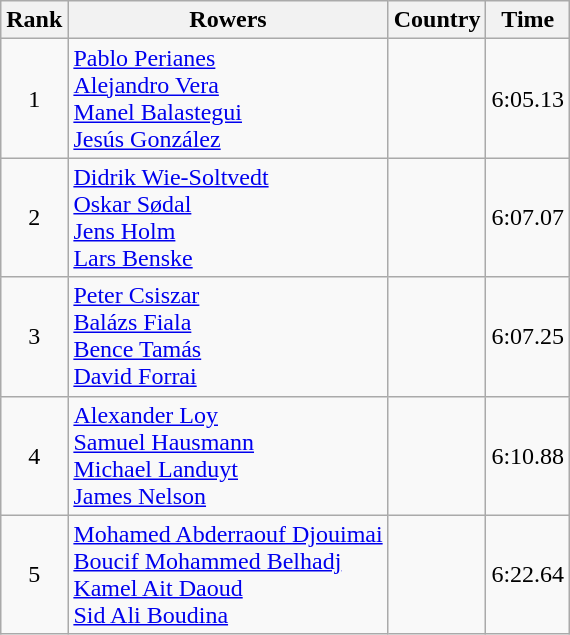<table class="wikitable" style="text-align:center">
<tr>
<th>Rank</th>
<th>Rowers</th>
<th>Country</th>
<th>Time</th>
</tr>
<tr>
<td>1</td>
<td align="left"><a href='#'>Pablo Perianes</a><br><a href='#'>Alejandro Vera</a><br><a href='#'>Manel Balastegui</a><br><a href='#'>Jesús González</a></td>
<td align="left"></td>
<td>6:05.13</td>
</tr>
<tr>
<td>2</td>
<td align="left"><a href='#'>Didrik Wie-Soltvedt</a><br><a href='#'>Oskar Sødal</a><br><a href='#'>Jens Holm</a><br><a href='#'>Lars Benske</a></td>
<td align="left"></td>
<td>6:07.07</td>
</tr>
<tr>
<td>3</td>
<td align="left"><a href='#'>Peter Csiszar</a><br><a href='#'>Balázs Fiala</a><br><a href='#'>Bence Tamás</a><br><a href='#'>David Forrai</a></td>
<td align="left"></td>
<td>6:07.25</td>
</tr>
<tr>
<td>4</td>
<td align="left"><a href='#'>Alexander Loy</a><br><a href='#'>Samuel Hausmann</a><br><a href='#'>Michael Landuyt</a><br><a href='#'>James Nelson</a></td>
<td align="left"></td>
<td>6:10.88</td>
</tr>
<tr>
<td>5</td>
<td align="left"><a href='#'>Mohamed Abderraouf Djouimai</a><br><a href='#'>Boucif Mohammed Belhadj</a><br><a href='#'>Kamel Ait Daoud</a><br><a href='#'>Sid Ali Boudina</a></td>
<td align="left"></td>
<td>6:22.64</td>
</tr>
</table>
